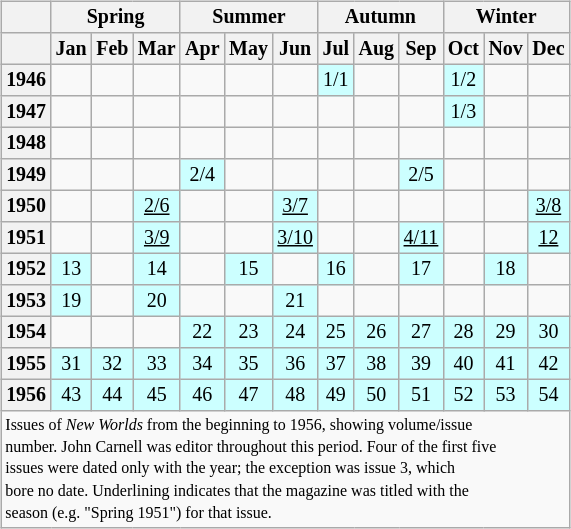<table class="wikitable" style="font-size: 10pt; line-height: 11pt; margin-left: 2em; text-align: center; float: right">
<tr>
<th></th>
<th colspan="3">Spring</th>
<th colspan="3">Summer</th>
<th colspan="3">Autumn</th>
<th colspan="3">Winter</th>
</tr>
<tr>
<th></th>
<th>Jan</th>
<th>Feb</th>
<th>Mar</th>
<th>Apr</th>
<th>May</th>
<th>Jun</th>
<th>Jul</th>
<th>Aug</th>
<th>Sep</th>
<th>Oct</th>
<th>Nov</th>
<th>Dec</th>
</tr>
<tr>
<th>1946</th>
<td></td>
<td></td>
<td></td>
<td></td>
<td></td>
<td></td>
<td bgcolor=#ccffff>1/1</td>
<td></td>
<td></td>
<td bgcolor=#ccffff>1/2</td>
<td></td>
<td></td>
</tr>
<tr>
<th>1947</th>
<td></td>
<td></td>
<td></td>
<td></td>
<td></td>
<td></td>
<td></td>
<td></td>
<td></td>
<td bgcolor=#ccffff>1/3</td>
<td></td>
<td></td>
</tr>
<tr>
<th>1948</th>
<td></td>
<td></td>
<td></td>
<td></td>
<td></td>
<td></td>
<td></td>
<td></td>
<td></td>
<td></td>
<td></td>
<td></td>
</tr>
<tr>
<th>1949</th>
<td></td>
<td></td>
<td></td>
<td bgcolor=#ccffff>2/4</td>
<td></td>
<td></td>
<td></td>
<td></td>
<td bgcolor=#ccffff>2/5</td>
<td></td>
<td></td>
<td></td>
</tr>
<tr>
<th>1950</th>
<td></td>
<td></td>
<td bgcolor=#ccffff><u>2/6</u></td>
<td></td>
<td></td>
<td bgcolor=#ccffff><u>3/7</u></td>
<td></td>
<td></td>
<td></td>
<td></td>
<td></td>
<td bgcolor=#ccffff><u>3/8</u></td>
</tr>
<tr>
<th>1951</th>
<td></td>
<td></td>
<td bgcolor=#ccffff><u>3/9</u></td>
<td></td>
<td></td>
<td bgcolor=#ccffff><u>3/10</u></td>
<td></td>
<td></td>
<td bgcolor=#ccffff><u>4/11</u></td>
<td></td>
<td></td>
<td bgcolor=#ccffff><u>12</u></td>
</tr>
<tr>
<th>1952</th>
<td bgcolor=#ccffff>13</td>
<td></td>
<td bgcolor=#ccffff>14</td>
<td></td>
<td bgcolor=#ccffff>15</td>
<td></td>
<td bgcolor=#ccffff>16</td>
<td></td>
<td bgcolor=#ccffff>17</td>
<td></td>
<td bgcolor=#ccffff>18</td>
<td></td>
</tr>
<tr>
<th>1953</th>
<td bgcolor=#ccffff>19</td>
<td></td>
<td bgcolor=#ccffff>20</td>
<td></td>
<td></td>
<td bgcolor=#ccffff>21</td>
<td></td>
<td></td>
<td></td>
<td></td>
<td></td>
<td></td>
</tr>
<tr>
<th>1954</th>
<td></td>
<td></td>
<td></td>
<td bgcolor=#ccffff>22</td>
<td bgcolor=#ccffff>23</td>
<td bgcolor=#ccffff>24</td>
<td bgcolor=#ccffff>25</td>
<td bgcolor=#ccffff>26</td>
<td bgcolor=#ccffff>27</td>
<td bgcolor=#ccffff>28</td>
<td bgcolor=#ccffff>29</td>
<td bgcolor=#ccffff>30</td>
</tr>
<tr>
<th>1955</th>
<td bgcolor=#ccffff>31</td>
<td bgcolor=#ccffff>32</td>
<td bgcolor=#ccffff>33</td>
<td bgcolor=#ccffff>34</td>
<td bgcolor=#ccffff>35</td>
<td bgcolor=#ccffff>36</td>
<td bgcolor=#ccffff>37</td>
<td bgcolor=#ccffff>38</td>
<td bgcolor=#ccffff>39</td>
<td bgcolor=#ccffff>40</td>
<td bgcolor=#ccffff>41</td>
<td bgcolor=#ccffff>42</td>
</tr>
<tr>
<th>1956</th>
<td bgcolor=#ccffff>43</td>
<td bgcolor=#ccffff>44</td>
<td bgcolor=#ccffff>45</td>
<td bgcolor=#ccffff>46</td>
<td bgcolor=#ccffff>47</td>
<td bgcolor=#ccffff>48</td>
<td bgcolor=#ccffff>49</td>
<td bgcolor=#ccffff>50</td>
<td bgcolor=#ccffff>51</td>
<td bgcolor=#ccffff>52</td>
<td bgcolor=#ccffff>53</td>
<td bgcolor=#ccffff>54</td>
</tr>
<tr>
<td colspan="13" style="font-size: 8pt; text-align:left">Issues of <em>New Worlds</em> from the beginning to 1956, showing volume/issue<br>number. John Carnell was editor throughout this period.  Four of the first five<br>issues were dated only with the year; the exception was issue 3, which<br>bore no date.  Underlining indicates that the magazine was titled with the<br>season (e.g. "Spring 1951") for that issue.</td>
</tr>
</table>
